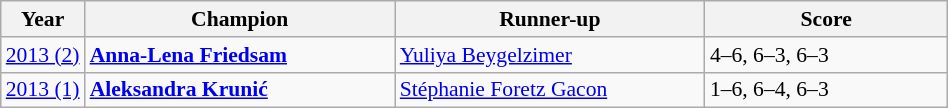<table class="wikitable" style="font-size:90%">
<tr>
<th>Year</th>
<th width="200">Champion</th>
<th width="200">Runner-up</th>
<th width="155">Score</th>
</tr>
<tr>
<td><a href='#'>2013 (2)</a></td>
<td> <strong><a href='#'>Anna-Lena Friedsam</a></strong></td>
<td> <a href='#'>Yuliya Beygelzimer</a></td>
<td>4–6, 6–3, 6–3</td>
</tr>
<tr>
<td><a href='#'>2013 (1)</a></td>
<td> <strong><a href='#'>Aleksandra Krunić</a></strong></td>
<td> <a href='#'>Stéphanie Foretz Gacon</a></td>
<td>1–6, 6–4, 6–3</td>
</tr>
</table>
